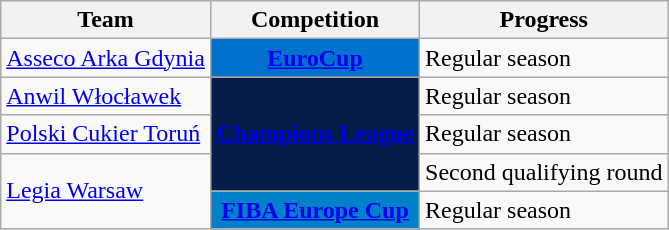<table class="wikitable sortable">
<tr>
<th>Team</th>
<th>Competition</th>
<th>Progress</th>
</tr>
<tr>
<td><a href='#'>Asseco Arka Gdynia</a></td>
<td rowspan="1" style="background-color:#0072CE;color:white;text-align:center"><strong><a href='#'><span>EuroCup</span></a></strong></td>
<td>Regular season</td>
</tr>
<tr>
<td><a href='#'>Anwil Włocławek</a></td>
<td rowspan="3" style="background-color:#071D49;color:#D0D3D4;text-align:center"><strong><a href='#'><span>Champions League</span></a></strong></td>
<td>Regular season</td>
</tr>
<tr>
<td><a href='#'>Polski Cukier Toruń</a></td>
<td>Regular season</td>
</tr>
<tr>
<td rowspan=2><a href='#'>Legia Warsaw</a></td>
<td>Second qualifying round</td>
</tr>
<tr>
<td style="background-color:#0080C8;color:white;text-align:center"><strong><a href='#'><span>FIBA Europe Cup</span></a></strong></td>
<td>Regular season</td>
</tr>
</table>
